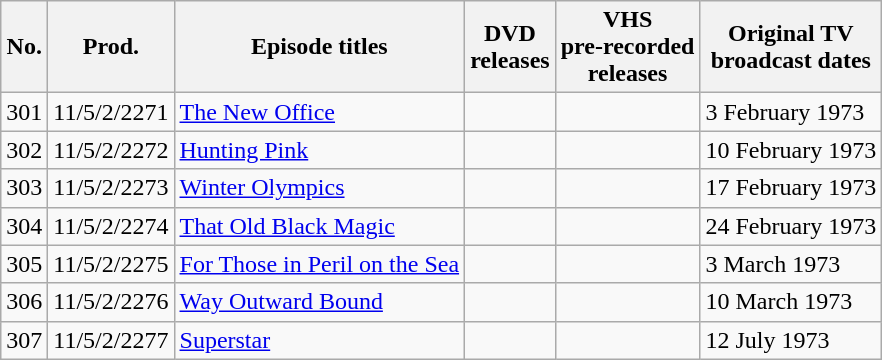<table class="wikitable sortable">
<tr>
<th>No.</th>
<th>Prod.</th>
<th>Episode titles</th>
<th>DVD <br>releases</th>
<th>VHS <br>pre-recorded <br>releases</th>
<th>Original TV <br>broadcast dates</th>
</tr>
<tr>
<td>301</td>
<td>11/5/2/2271</td>
<td><a href='#'>The New Office</a></td>
<td></td>
<td></td>
<td>3 February 1973</td>
</tr>
<tr>
<td>302</td>
<td>11/5/2/2272</td>
<td><a href='#'>Hunting Pink</a></td>
<td></td>
<td></td>
<td>10 February 1973</td>
</tr>
<tr>
<td>303</td>
<td>11/5/2/2273</td>
<td><a href='#'>Winter Olympics</a></td>
<td></td>
<td></td>
<td>17 February 1973</td>
</tr>
<tr>
<td>304</td>
<td>11/5/2/2274</td>
<td><a href='#'>That Old Black Magic</a></td>
<td></td>
<td></td>
<td>24 February 1973</td>
</tr>
<tr>
<td>305</td>
<td>11/5/2/2275</td>
<td><a href='#'>For Those in Peril on the Sea</a></td>
<td></td>
<td></td>
<td>3 March 1973</td>
</tr>
<tr>
<td>306</td>
<td>11/5/2/2276</td>
<td><a href='#'>Way Outward Bound</a></td>
<td></td>
<td></td>
<td>10 March 1973</td>
</tr>
<tr>
<td>307</td>
<td>11/5/2/2277</td>
<td><a href='#'>Superstar</a></td>
<td></td>
<td></td>
<td>12 July 1973</td>
</tr>
</table>
